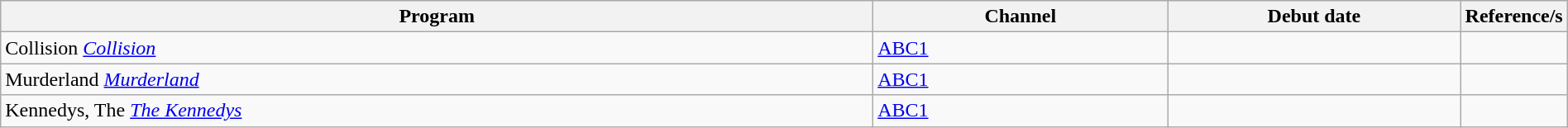<table class="wikitable sortable" width="100%">
<tr bgcolor="#efefef">
<th width=60%>Program</th>
<th width=20%>Channel</th>
<th width=20%>Debut date</th>
<th class="unsortable">Reference/s</th>
</tr>
<tr>
<td><span>Collision</span>  <em><a href='#'>Collision</a></em></td>
<td><a href='#'>ABC1</a></td>
<td></td>
<td></td>
</tr>
<tr>
<td><span>Murderland</span>  <em><a href='#'>Murderland</a></em></td>
<td><a href='#'>ABC1</a></td>
<td></td>
<td></td>
</tr>
<tr>
<td><span>Kennedys, The</span>  <em><a href='#'>The Kennedys</a></em></td>
<td><a href='#'>ABC1</a></td>
<td></td>
<td></td>
</tr>
</table>
